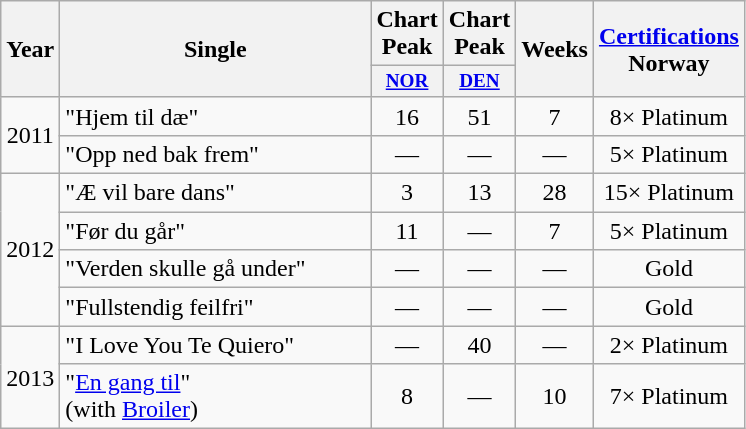<table class="wikitable">
<tr>
<th rowspan="2"  style="width:20px; text-align:center;">Year</th>
<th rowspan="2"  style="width:200px; text-align:center;">Single</th>
<th style="text-align:center;">Chart Peak</th>
<th style="text-align:center;">Chart Peak</th>
<th rowspan="2" style="text-align:center;">Weeks</th>
<th rowspan="2" style="text-align:center;"><a href='#'>Certifications</a> <br>Norway</th>
</tr>
<tr>
<th style="width:3em;font-size:80%"><a href='#'>NOR</a><br></th>
<th style="width:3em;font-size:80%"><a href='#'>DEN</a></th>
</tr>
<tr>
<td rowspan="2" style="text-align:center;">2011</td>
<td>"Hjem til dæ"</td>
<td style="text-align:center;">16</td>
<td style="text-align:center;">51</td>
<td style="text-align:center;">7</td>
<td style="text-align:center;">8× Platinum</td>
</tr>
<tr>
<td>"Opp ned bak frem"</td>
<td style="text-align:center;">—</td>
<td style="text-align:center;">—</td>
<td style="text-align:center;">—</td>
<td style="text-align:center;">5× Platinum</td>
</tr>
<tr>
<td rowspan="4" style="text-align:center;">2012</td>
<td>"Æ vil bare dans"</td>
<td style="text-align:center;">3</td>
<td style="text-align:center;">13</td>
<td style="text-align:center;">28</td>
<td style="text-align:center;">15× Platinum</td>
</tr>
<tr>
<td>"Før du går"</td>
<td style="text-align:center;">11</td>
<td style="text-align:center;">—</td>
<td style="text-align:center;">7</td>
<td style="text-align:center;">5× Platinum</td>
</tr>
<tr>
<td>"Verden skulle gå under"</td>
<td style="text-align:center;">—</td>
<td style="text-align:center;">—</td>
<td style="text-align:center;">—</td>
<td style="text-align:center;">Gold</td>
</tr>
<tr>
<td>"Fullstendig feilfri"</td>
<td style="text-align:center;">—</td>
<td style="text-align:center;">—</td>
<td style="text-align:center;">—</td>
<td style="text-align:center;">Gold</td>
</tr>
<tr>
<td rowspan="2" style="text-align:center;">2013</td>
<td>"I Love You Te Quiero"</td>
<td style="text-align:center;">—</td>
<td style="text-align:center;">40</td>
<td style="text-align:center;">—</td>
<td style="text-align:center;">2× Platinum</td>
</tr>
<tr>
<td>"<a href='#'>En gang til</a>"<br><span>(with <a href='#'>Broiler</a>)</span></td>
<td style="text-align:center;">8</td>
<td style="text-align:center;">—</td>
<td style="text-align:center;">10</td>
<td style="text-align:center;">7× Platinum</td>
</tr>
</table>
